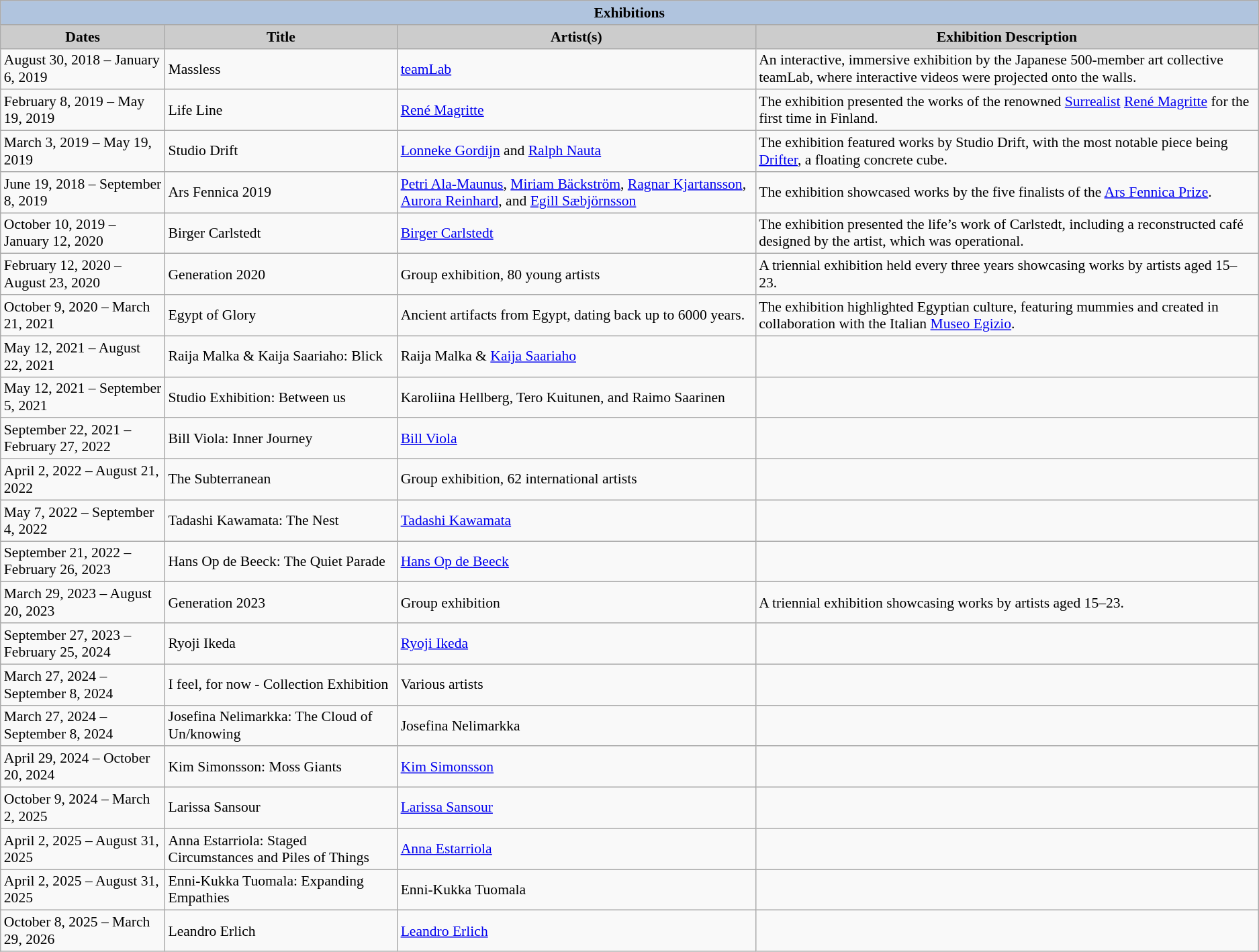<table class="wikitable" style="font-size:90%">
<tr style="text-align:center;">
<th colspan="4" style="background:#B0C4DE;">Exhibitions</th>
</tr>
<tr style="text-align:center;">
<th style="background:#ccc;">Dates</th>
<th style="background:#ccc;">Title</th>
<th style="background:#ccc;">Artist(s)</th>
<th style="background:#ccc;">Exhibition Description</th>
</tr>
<tr>
<td>August 30, 2018 – January 6, 2019</td>
<td>Massless</td>
<td><a href='#'>teamLab</a></td>
<td>An interactive, immersive exhibition by the Japanese 500-member art collective teamLab, where interactive videos were projected onto the walls.</td>
</tr>
<tr>
<td>February 8, 2019 – May 19, 2019</td>
<td>Life Line</td>
<td><a href='#'>René Magritte</a></td>
<td>The exhibition presented the works of the renowned <a href='#'>Surrealist</a> <a href='#'>René Magritte</a> for the first time in Finland.</td>
</tr>
<tr>
<td>March 3, 2019 – May 19, 2019</td>
<td>Studio Drift</td>
<td><a href='#'>Lonneke Gordijn</a> and <a href='#'>Ralph Nauta</a></td>
<td>The exhibition featured works by Studio Drift, with the most notable piece being <a href='#'>Drifter</a>, a floating concrete cube.</td>
</tr>
<tr>
<td>June 19, 2018 – September 8, 2019</td>
<td>Ars Fennica 2019</td>
<td><a href='#'>Petri Ala-Maunus</a>, <a href='#'>Miriam Bäckström</a>, <a href='#'>Ragnar Kjartansson</a>, <a href='#'>Aurora Reinhard</a>, and <a href='#'>Egill Sæbjörnsson</a></td>
<td>The exhibition showcased works by the five finalists of the <a href='#'>Ars Fennica Prize</a>.</td>
</tr>
<tr>
<td>October 10, 2019 – January 12, 2020</td>
<td>Birger Carlstedt</td>
<td><a href='#'>Birger Carlstedt</a></td>
<td>The exhibition presented the life’s work of Carlstedt, including a reconstructed café designed by the artist, which was operational.</td>
</tr>
<tr>
<td>February 12, 2020 – August 23, 2020</td>
<td>Generation 2020</td>
<td>Group exhibition, 80 young artists</td>
<td>A triennial exhibition held every three years showcasing works by artists aged 15–23.</td>
</tr>
<tr>
<td>October 9, 2020 – March 21, 2021</td>
<td>Egypt of Glory</td>
<td>Ancient artifacts from Egypt, dating back up to 6000 years.</td>
<td>The exhibition highlighted Egyptian culture, featuring mummies and created in collaboration with the Italian <a href='#'>Museo Egizio</a>.</td>
</tr>
<tr>
<td>May 12, 2021 – August 22, 2021</td>
<td>Raija Malka & Kaija Saariaho: Blick</td>
<td>Raija Malka & <a href='#'>Kaija Saariaho</a></td>
<td></td>
</tr>
<tr>
<td>May 12, 2021 – September 5, 2021</td>
<td>Studio Exhibition: Between us</td>
<td>Karoliina Hellberg, Tero Kuitunen, and Raimo Saarinen</td>
<td></td>
</tr>
<tr>
<td>September 22, 2021 – February 27, 2022</td>
<td>Bill Viola: Inner Journey</td>
<td><a href='#'>Bill Viola</a></td>
<td></td>
</tr>
<tr>
<td>April 2, 2022 – August 21, 2022</td>
<td>The Subterranean</td>
<td>Group exhibition, 62 international artists</td>
<td></td>
</tr>
<tr>
<td>May 7, 2022 – September 4, 2022</td>
<td>Tadashi Kawamata: The Nest</td>
<td><a href='#'>Tadashi Kawamata</a></td>
<td></td>
</tr>
<tr>
<td>September 21, 2022 – February 26, 2023</td>
<td>Hans Op de Beeck: The Quiet Parade</td>
<td><a href='#'>Hans Op de Beeck</a></td>
<td></td>
</tr>
<tr>
<td>March 29, 2023 – August 20, 2023</td>
<td>Generation 2023</td>
<td>Group exhibition</td>
<td>A triennial exhibition showcasing works by artists aged 15–23.</td>
</tr>
<tr>
<td>September 27, 2023 – February 25, 2024</td>
<td>Ryoji Ikeda</td>
<td><a href='#'>Ryoji Ikeda</a></td>
<td></td>
</tr>
<tr>
<td>March 27, 2024 – September 8, 2024</td>
<td>I feel, for now - Collection Exhibition</td>
<td>Various artists</td>
<td></td>
</tr>
<tr>
<td>March 27, 2024 – September 8, 2024</td>
<td>Josefina Nelimarkka: The Cloud of Un/knowing</td>
<td>Josefina Nelimarkka</td>
<td></td>
</tr>
<tr>
<td>April 29, 2024 – October 20, 2024</td>
<td>Kim Simonsson: Moss Giants</td>
<td><a href='#'>Kim Simonsson</a></td>
<td></td>
</tr>
<tr>
<td>October 9, 2024 – March 2, 2025</td>
<td>Larissa Sansour</td>
<td><a href='#'>Larissa Sansour</a></td>
<td></td>
</tr>
<tr>
<td>April 2, 2025 – August 31, 2025</td>
<td>Anna Estarriola: Staged Circumstances and Piles of Things</td>
<td><a href='#'>Anna Estarriola</a></td>
<td></td>
</tr>
<tr>
<td>April 2, 2025 – August 31, 2025</td>
<td>Enni-Kukka Tuomala: Expanding Empathies</td>
<td>Enni-Kukka Tuomala</td>
<td></td>
</tr>
<tr>
<td>October 8, 2025 – March 29, 2026</td>
<td>Leandro Erlich</td>
<td><a href='#'>Leandro Erlich</a></td>
<td></td>
</tr>
</table>
